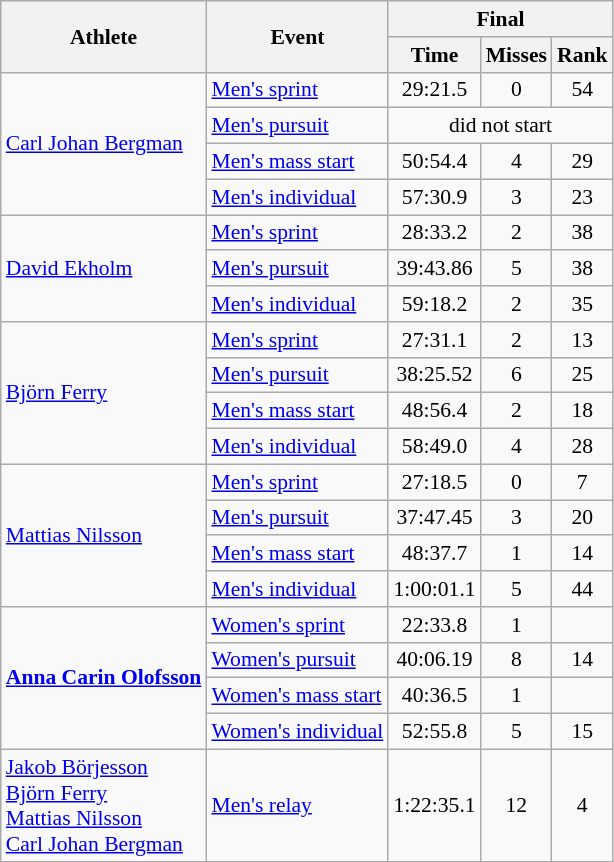<table class="wikitable" style="font-size:90%">
<tr>
<th rowspan="2">Athlete</th>
<th rowspan="2">Event</th>
<th colspan="3">Final</th>
</tr>
<tr>
<th>Time</th>
<th>Misses</th>
<th>Rank</th>
</tr>
<tr>
<td rowspan=4><a href='#'>Carl Johan Bergman</a></td>
<td><a href='#'>Men's sprint</a></td>
<td align="center">29:21.5</td>
<td align="center">0</td>
<td align="center">54</td>
</tr>
<tr>
<td><a href='#'>Men's pursuit</a></td>
<td colspan=3 align="center">did not start</td>
</tr>
<tr>
<td><a href='#'>Men's mass start</a></td>
<td align="center">50:54.4</td>
<td align="center">4</td>
<td align="center">29</td>
</tr>
<tr>
<td><a href='#'>Men's individual</a></td>
<td align="center">57:30.9</td>
<td align="center">3</td>
<td align="center">23</td>
</tr>
<tr>
<td rowspan=3><a href='#'>David Ekholm</a></td>
<td><a href='#'>Men's sprint</a></td>
<td align="center">28:33.2</td>
<td align="center">2</td>
<td align="center">38</td>
</tr>
<tr>
<td><a href='#'>Men's pursuit</a></td>
<td align="center">39:43.86</td>
<td align="center">5</td>
<td align="center">38</td>
</tr>
<tr>
<td><a href='#'>Men's individual</a></td>
<td align="center">59:18.2</td>
<td align="center">2</td>
<td align="center">35</td>
</tr>
<tr>
<td rowspan=4><a href='#'>Björn Ferry</a></td>
<td><a href='#'>Men's sprint</a></td>
<td align="center">27:31.1</td>
<td align="center">2</td>
<td align="center">13</td>
</tr>
<tr>
<td><a href='#'>Men's pursuit</a></td>
<td align="center">38:25.52</td>
<td align="center">6</td>
<td align="center">25</td>
</tr>
<tr>
<td><a href='#'>Men's mass start</a></td>
<td align="center">48:56.4</td>
<td align="center">2</td>
<td align="center">18</td>
</tr>
<tr>
<td><a href='#'>Men's individual</a></td>
<td align="center">58:49.0</td>
<td align="center">4</td>
<td align="center">28</td>
</tr>
<tr>
<td rowspan=4><a href='#'>Mattias Nilsson</a></td>
<td><a href='#'>Men's sprint</a></td>
<td align="center">27:18.5</td>
<td align="center">0</td>
<td align="center">7</td>
</tr>
<tr>
<td><a href='#'>Men's pursuit</a></td>
<td align="center">37:47.45</td>
<td align="center">3</td>
<td align="center">20</td>
</tr>
<tr>
<td><a href='#'>Men's mass start</a></td>
<td align="center">48:37.7</td>
<td align="center">1</td>
<td align="center">14</td>
</tr>
<tr>
<td><a href='#'>Men's individual</a></td>
<td align="center">1:00:01.1</td>
<td align="center">5</td>
<td align="center">44</td>
</tr>
<tr>
<td rowspan=4><strong><a href='#'>Anna Carin Olofsson</a></strong></td>
<td><a href='#'>Women's sprint</a></td>
<td align="center">22:33.8</td>
<td align="center">1</td>
<td align="center"></td>
</tr>
<tr>
<td><a href='#'>Women's pursuit</a></td>
<td align="center">40:06.19</td>
<td align="center">8</td>
<td align="center">14</td>
</tr>
<tr>
<td><a href='#'>Women's mass start</a></td>
<td align="center">40:36.5</td>
<td align="center">1</td>
<td align="center"></td>
</tr>
<tr>
<td><a href='#'>Women's individual</a></td>
<td align="center">52:55.8</td>
<td align="center">5</td>
<td align="center">15</td>
</tr>
<tr>
<td><a href='#'>Jakob Börjesson</a><br><a href='#'>Björn Ferry</a><br><a href='#'>Mattias Nilsson</a><br><a href='#'>Carl Johan Bergman</a></td>
<td><a href='#'>Men's relay</a></td>
<td align="center">1:22:35.1</td>
<td align="center">12</td>
<td align="center">4</td>
</tr>
</table>
